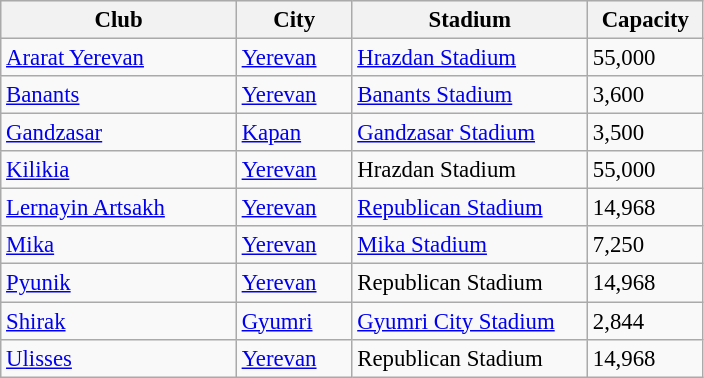<table class="wikitable" style="font-size:95%;">
<tr bgcolor="#efefef">
<th width="150">Club</th>
<th width="70">City</th>
<th width="150">Stadium</th>
<th width="70">Capacity</th>
</tr>
<tr>
<td><a href='#'>Ararat Yerevan</a></td>
<td><a href='#'>Yerevan</a></td>
<td><a href='#'>Hrazdan Stadium</a></td>
<td>55,000</td>
</tr>
<tr>
<td><a href='#'>Banants</a></td>
<td><a href='#'>Yerevan</a></td>
<td><a href='#'>Banants Stadium</a></td>
<td>3,600</td>
</tr>
<tr>
<td><a href='#'>Gandzasar</a></td>
<td><a href='#'>Kapan</a></td>
<td><a href='#'>Gandzasar Stadium</a></td>
<td>3,500</td>
</tr>
<tr>
<td><a href='#'>Kilikia</a></td>
<td><a href='#'>Yerevan</a></td>
<td>Hrazdan Stadium</td>
<td>55,000</td>
</tr>
<tr>
<td><a href='#'>Lernayin Artsakh</a></td>
<td><a href='#'>Yerevan</a></td>
<td><a href='#'>Republican Stadium</a></td>
<td>14,968</td>
</tr>
<tr>
<td><a href='#'>Mika</a></td>
<td><a href='#'>Yerevan</a></td>
<td><a href='#'>Mika Stadium</a></td>
<td>7,250</td>
</tr>
<tr>
<td><a href='#'>Pyunik</a></td>
<td><a href='#'>Yerevan</a></td>
<td>Republican Stadium</td>
<td>14,968</td>
</tr>
<tr>
<td><a href='#'>Shirak</a></td>
<td><a href='#'>Gyumri</a></td>
<td><a href='#'>Gyumri City Stadium</a></td>
<td>2,844</td>
</tr>
<tr>
<td><a href='#'>Ulisses</a></td>
<td><a href='#'>Yerevan</a></td>
<td>Republican Stadium</td>
<td>14,968</td>
</tr>
</table>
